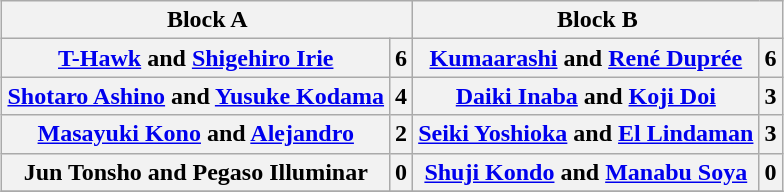<table class="wikitable" style="margin: 1em auto 1em auto">
<tr>
<th colspan="2">Block A</th>
<th colspan="2">Block B</th>
</tr>
<tr>
<th><a href='#'>T-Hawk</a> and <a href='#'>Shigehiro Irie</a></th>
<th>6</th>
<th><a href='#'>Kumaarashi</a> and <a href='#'>René Duprée</a></th>
<th>6</th>
</tr>
<tr>
<th><a href='#'>Shotaro Ashino</a> and <a href='#'>Yusuke Kodama</a></th>
<th>4</th>
<th><a href='#'>Daiki Inaba</a> and <a href='#'>Koji Doi</a></th>
<th>3</th>
</tr>
<tr>
<th><a href='#'>Masayuki Kono</a> and <a href='#'>Alejandro</a></th>
<th>2</th>
<th><a href='#'>Seiki Yoshioka</a> and <a href='#'>El Lindaman</a></th>
<th>3</th>
</tr>
<tr>
<th>Jun Tonsho and Pegaso Illuminar</th>
<th>0</th>
<th><a href='#'>Shuji Kondo</a> and <a href='#'>Manabu Soya</a></th>
<th>0</th>
</tr>
<tr>
</tr>
</table>
